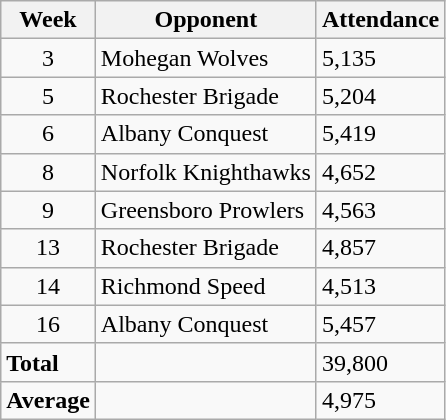<table class="wikitable" align="center">
<tr>
<th>Week</th>
<th>Opponent</th>
<th>Attendance</th>
</tr>
<tr>
<td align="center">3</td>
<td>Mohegan Wolves</td>
<td>5,135</td>
</tr>
<tr>
<td align="center">5</td>
<td>Rochester Brigade</td>
<td>5,204</td>
</tr>
<tr>
<td align="center">6</td>
<td>Albany Conquest</td>
<td>5,419</td>
</tr>
<tr>
<td align="center">8</td>
<td>Norfolk Knighthawks</td>
<td>4,652</td>
</tr>
<tr>
<td align="center">9</td>
<td>Greensboro Prowlers</td>
<td>4,563</td>
</tr>
<tr>
<td align="center">13</td>
<td>Rochester Brigade</td>
<td>4,857</td>
</tr>
<tr>
<td align="center">14</td>
<td>Richmond Speed</td>
<td>4,513</td>
</tr>
<tr>
<td align="center">16</td>
<td>Albany Conquest</td>
<td>5,457</td>
</tr>
<tr>
<td><strong>Total</strong></td>
<td> </td>
<td>39,800</td>
</tr>
<tr>
<td><strong>Average</strong></td>
<td> </td>
<td>4,975</td>
</tr>
</table>
